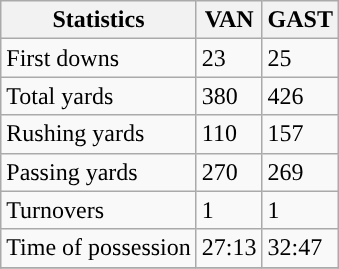<table class="wikitable" style="float: left;">
<tr>
<th>Statistics</th>
<th>VAN</th>
<th>GAST</th>
</tr>
<tr>
<td>First downs</td>
<td>23</td>
<td>25</td>
</tr>
<tr>
<td>Total yards</td>
<td>380</td>
<td>426</td>
</tr>
<tr>
<td>Rushing yards</td>
<td>110</td>
<td>157</td>
</tr>
<tr>
<td>Passing yards</td>
<td>270</td>
<td>269</td>
</tr>
<tr>
<td>Turnovers</td>
<td>1</td>
<td>1</td>
</tr>
<tr>
<td>Time of possession</td>
<td>27:13</td>
<td>32:47</td>
</tr>
<tr>
</tr>
</table>
